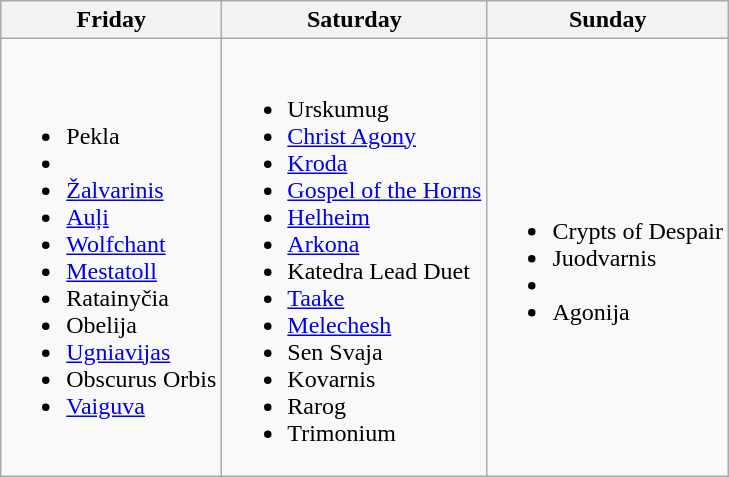<table class="wikitable">
<tr>
<th>Friday</th>
<th>Saturday</th>
<th>Sunday</th>
</tr>
<tr>
<td><br><ul><li> Pekla</li><li> </li><li> <a href='#'>Žalvarinis</a></li><li> <a href='#'>Auļi</a></li><li> <a href='#'>Wolfchant</a></li><li> <a href='#'>Mestatoll</a></li><li> Ratainyčia</li><li> Obelija</li><li> <a href='#'>Ugniavijas</a></li><li> Obscurus Orbis</li><li> <a href='#'>Vaiguva</a></li></ul></td>
<td><br><ul><li> Urskumug</li><li> <a href='#'>Christ Agony</a></li><li> <a href='#'>Kroda</a></li><li> <a href='#'>Gospel of the Horns</a></li><li> <a href='#'>Helheim</a></li><li> <a href='#'>Arkona</a></li><li> Katedra Lead Duet</li><li> <a href='#'>Taake</a></li><li> <a href='#'>Melechesh</a></li><li> Sen Svaja</li><li> Kovarnis</li><li> Rarog</li><li> Trimonium</li></ul></td>
<td><br><ul><li> Crypts of Despair</li><li> Juodvarnis</li><li> </li><li> Agonija</li></ul></td>
</tr>
</table>
